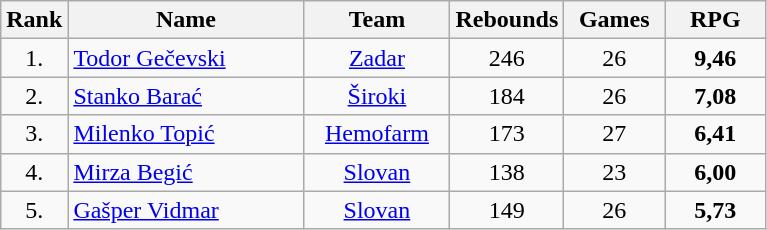<table class="wikitable" style="text-align: center;">
<tr>
<th>Rank</th>
<th width="150">Name</th>
<th width="90">Team</th>
<th width="60">Rebounds</th>
<th width="60">Games</th>
<th width="60">RPG</th>
</tr>
<tr>
<td>1.</td>
<td align="left"> <a href='#'>Todor Gečevski</a></td>
<td><a href='#'>Zadar</a></td>
<td>246</td>
<td>26</td>
<td><strong>9,46</strong></td>
</tr>
<tr>
<td>2.</td>
<td align="left"> <a href='#'>Stanko Barać</a></td>
<td><a href='#'>Široki</a></td>
<td>184</td>
<td>26</td>
<td><strong>7,08</strong></td>
</tr>
<tr>
<td>3.</td>
<td align="left"> <a href='#'>Milenko Topić</a></td>
<td><a href='#'>Hemofarm</a></td>
<td>173</td>
<td>27</td>
<td><strong>6,41</strong></td>
</tr>
<tr>
<td>4.</td>
<td align="left"> <a href='#'>Mirza Begić</a></td>
<td><a href='#'>Slovan</a></td>
<td>138</td>
<td>23</td>
<td><strong>6,00</strong></td>
</tr>
<tr>
<td>5.</td>
<td align="left"> <a href='#'>Gašper Vidmar</a></td>
<td><a href='#'>Slovan</a></td>
<td>149</td>
<td>26</td>
<td><strong>5,73</strong></td>
</tr>
</table>
